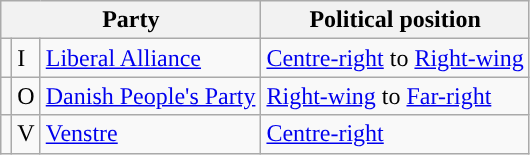<table class="wikitable">
<tr>
<th colspan="3">Party</th>
<th>Political position</th>
</tr>
<tr>
<td></td>
<td>I</td>
<td><a href='#'>Liberal Alliance</a></td>
<td><a href='#'>Centre-right</a> to <a href='#'>Right-wing</a></td>
</tr>
<tr>
<td></td>
<td>O</td>
<td><a href='#'>Danish People's Party</a></td>
<td><a href='#'>Right-wing</a> to  <a href='#'>Far-right</a></td>
</tr>
<tr>
<td></td>
<td>V</td>
<td><a href='#'>Venstre</a></td>
<td><a href='#'>Centre-right</a></td>
</tr>
</table>
